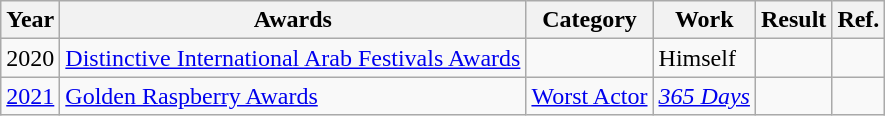<table class="wikitable sortable">
<tr>
<th>Year</th>
<th>Awards</th>
<th>Category</th>
<th>Work</th>
<th>Result</th>
<th>Ref.</th>
</tr>
<tr>
<td>2020</td>
<td><a href='#'>Distinctive International Arab Festivals Awards</a></td>
<td></td>
<td>Himself</td>
<td></td>
<td></td>
</tr>
<tr>
<td><a href='#'>2021</a></td>
<td><a href='#'>Golden Raspberry Awards</a></td>
<td><a href='#'>Worst Actor</a></td>
<td><em><a href='#'>365 Days</a></em></td>
<td></td>
<td></td>
</tr>
</table>
